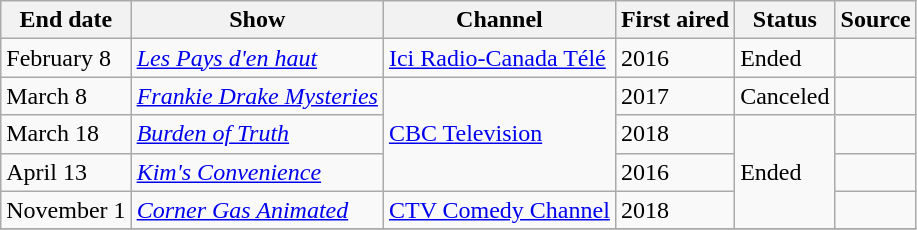<table class="wikitable">
<tr>
<th>End date</th>
<th>Show</th>
<th>Channel</th>
<th>First aired</th>
<th>Status</th>
<th>Source</th>
</tr>
<tr>
<td>February 8</td>
<td><em><a href='#'>Les Pays d'en haut</a></em></td>
<td><a href='#'>Ici Radio-Canada Télé</a></td>
<td>2016</td>
<td>Ended</td>
<td></td>
</tr>
<tr>
<td>March 8</td>
<td><em><a href='#'>Frankie Drake Mysteries</a></em></td>
<td rowspan=3><a href='#'>CBC Television</a></td>
<td>2017</td>
<td>Canceled</td>
<td></td>
</tr>
<tr>
<td>March 18</td>
<td><em><a href='#'>Burden of Truth</a></em></td>
<td>2018</td>
<td rowspan=3>Ended</td>
<td></td>
</tr>
<tr>
<td>April 13</td>
<td><em><a href='#'>Kim's Convenience</a></em></td>
<td>2016</td>
<td></td>
</tr>
<tr>
<td>November 1</td>
<td><em><a href='#'>Corner Gas Animated</a></em></td>
<td><a href='#'>CTV Comedy Channel</a></td>
<td>2018</td>
<td></td>
</tr>
<tr>
</tr>
</table>
